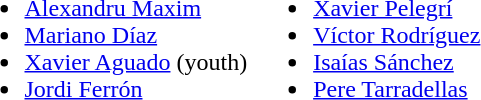<table>
<tr style="vertical-align: top;">
<td><br><ul><li> <a href='#'>Alexandru Maxim</a></li><li>  <a href='#'>Mariano Díaz</a></li><li> <a href='#'>Xavier Aguado</a> (youth)</li><li> <a href='#'>Jordi Ferrón</a></li></ul></td>
<td><br><ul><li> <a href='#'>Xavier Pelegrí</a></li><li> <a href='#'>Víctor Rodríguez</a></li><li> <a href='#'>Isaías Sánchez</a></li><li> <a href='#'>Pere Tarradellas</a></li></ul></td>
</tr>
</table>
